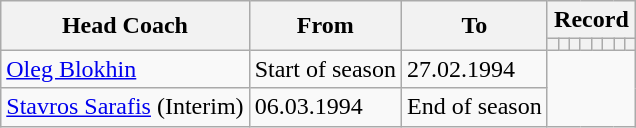<table class="wikitable" style="text-align: ">
<tr>
<th rowspan=2>Head Coach</th>
<th rowspan=2>From</th>
<th rowspan=2>To</th>
<th colspan=8>Record</th>
</tr>
<tr>
<th></th>
<th></th>
<th></th>
<th></th>
<th></th>
<th></th>
<th></th>
<th></th>
</tr>
<tr>
<td> <a href='#'>Oleg Blokhin</a></td>
<td>Start of season</td>
<td>27.02.1994<br></td>
</tr>
<tr>
<td> <a href='#'>Stavros Sarafis</a> (Interim)</td>
<td>06.03.1994</td>
<td>End of season<br></td>
</tr>
</table>
